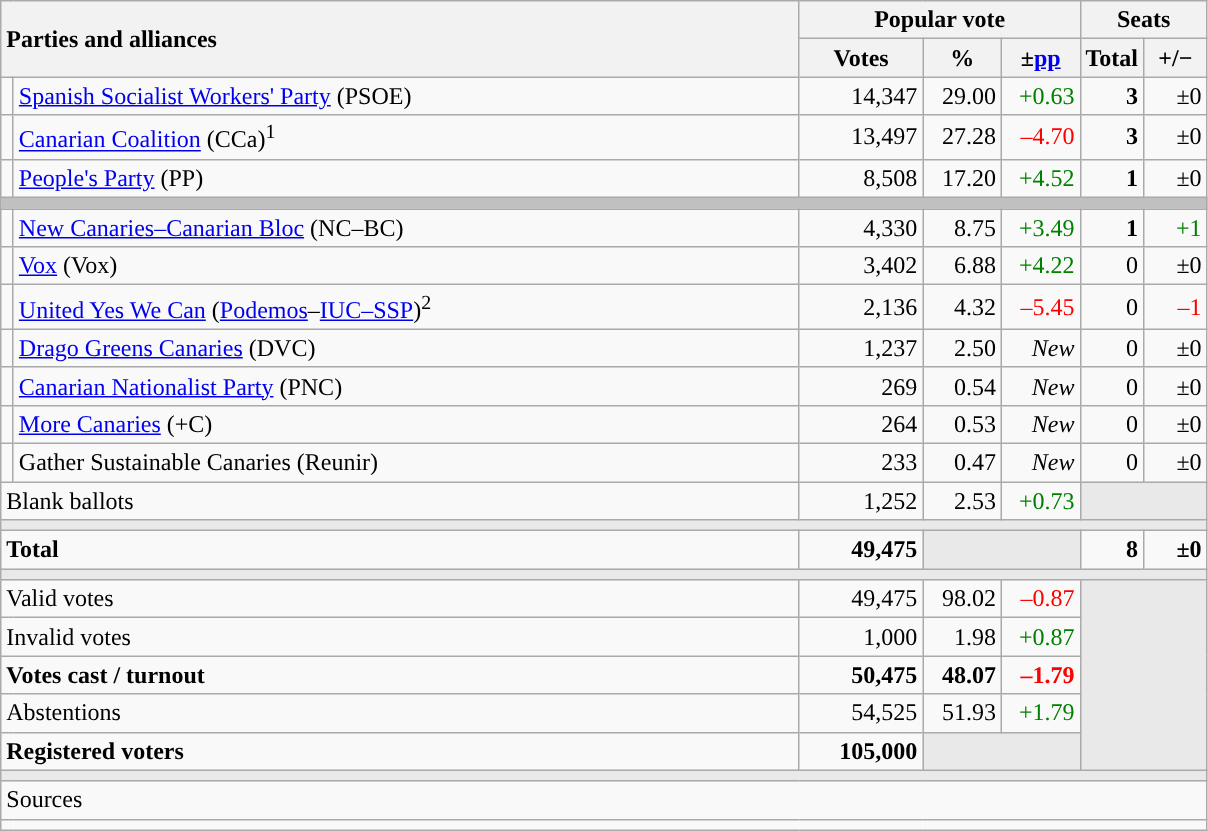<table class="wikitable" style="text-align:right;">
<tr>
<th style="text-align:left;" rowspan="2" colspan="2" width="525">Parties and alliances</th>
<th colspan="3">Popular vote</th>
<th colspan="2">Seats</th>
</tr>
<tr>
<th width="75">Votes</th>
<th width="45">%</th>
<th width="45">±<a href='#'>pp</a></th>
<th width="35">Total</th>
<th width="35">+/−</th>
</tr>
<tr>
<td width="1" style="color:inherit;background:"></td>
<td align="left"><a href='#'>Spanish Socialist Workers' Party</a> (PSOE)</td>
<td>14,347</td>
<td>29.00</td>
<td style="color:green;">+0.63</td>
<td><strong>3</strong></td>
<td>±0</td>
</tr>
<tr>
<td style="color:inherit;background:"></td>
<td align="left"><a href='#'>Canarian Coalition</a> (CCa)<sup>1</sup></td>
<td>13,497</td>
<td>27.28</td>
<td style="color:red;">–4.70</td>
<td><strong>3</strong></td>
<td>±0</td>
</tr>
<tr>
<td style="color:inherit;background:"></td>
<td align="left"><a href='#'>People's Party</a> (PP)</td>
<td>8,508</td>
<td>17.20</td>
<td style="color:green;">+4.52</td>
<td><strong>1</strong></td>
<td>±0</td>
</tr>
<tr>
<td colspan="7" bgcolor="#C0C0C0"></td>
</tr>
<tr>
<td style="color:inherit;background:"></td>
<td align="left"><a href='#'>New Canaries–Canarian Bloc</a> (NC–BC)</td>
<td>4,330</td>
<td>8.75</td>
<td style="color:green;">+3.49</td>
<td><strong>1</strong></td>
<td style="color:green;">+1</td>
</tr>
<tr>
<td style="color:inherit;background:"></td>
<td align="left"><a href='#'>Vox</a> (Vox)</td>
<td>3,402</td>
<td>6.88</td>
<td style="color:green;">+4.22</td>
<td>0</td>
<td>±0</td>
</tr>
<tr>
<td style="color:inherit;background:"></td>
<td align="left"><a href='#'>United Yes We Can</a> (<a href='#'>Podemos</a>–<a href='#'>IUC–SSP</a>)<sup>2</sup></td>
<td>2,136</td>
<td>4.32</td>
<td style="color:red;">–5.45</td>
<td>0</td>
<td style="color:red;">–1</td>
</tr>
<tr>
<td style="color:inherit;background:"></td>
<td align="left"><a href='#'>Drago Greens Canaries</a> (DVC)</td>
<td>1,237</td>
<td>2.50</td>
<td><em>New</em></td>
<td>0</td>
<td>±0</td>
</tr>
<tr>
<td style="color:inherit;background:"></td>
<td align="left"><a href='#'>Canarian Nationalist Party</a> (PNC)</td>
<td>269</td>
<td>0.54</td>
<td><em>New</em></td>
<td>0</td>
<td>±0</td>
</tr>
<tr>
<td style="color:inherit;background:"></td>
<td align="left"><a href='#'>More Canaries</a> (+C)</td>
<td>264</td>
<td>0.53</td>
<td><em>New</em></td>
<td>0</td>
<td>±0</td>
</tr>
<tr>
<td style="color:inherit;background:"></td>
<td align="left">Gather Sustainable Canaries (Reunir)</td>
<td>233</td>
<td>0.47</td>
<td><em>New</em></td>
<td>0</td>
<td>±0</td>
</tr>
<tr>
<td align="left" colspan="2">Blank ballots</td>
<td>1,252</td>
<td>2.53</td>
<td style="color:green;">+0.73</td>
<td bgcolor="#E9E9E9" colspan="2"></td>
</tr>
<tr>
<td colspan="7" bgcolor="#E9E9E9"></td>
</tr>
<tr style="font-weight:bold;">
<td align="left" colspan="2">Total</td>
<td>49,475</td>
<td bgcolor="#E9E9E9" colspan="2"></td>
<td>8</td>
<td>±0</td>
</tr>
<tr>
<td colspan="7" bgcolor="#E9E9E9"></td>
</tr>
<tr>
<td align="left" colspan="2">Valid votes</td>
<td>49,475</td>
<td>98.02</td>
<td style="color:red;">–0.87</td>
<td bgcolor="#E9E9E9" colspan="2" rowspan="5"></td>
</tr>
<tr>
<td align="left" colspan="2">Invalid votes</td>
<td>1,000</td>
<td>1.98</td>
<td style="color:green;">+0.87</td>
</tr>
<tr style="font-weight:bold;">
<td align="left" colspan="2">Votes cast / turnout</td>
<td>50,475</td>
<td>48.07</td>
<td style="color:red;">–1.79</td>
</tr>
<tr>
<td align="left" colspan="2">Abstentions</td>
<td>54,525</td>
<td>51.93</td>
<td style="color:green;">+1.79</td>
</tr>
<tr style="font-weight:bold;">
<td align="left" colspan="2">Registered voters</td>
<td>105,000</td>
<td bgcolor="#E9E9E9" colspan="2"></td>
</tr>
<tr>
<td colspan="7" bgcolor="#E9E9E9"></td>
</tr>
<tr>
<td align="left" colspan="7">Sources</td>
</tr>
<tr>
<td colspan="9" style="text-align:left;font-size:95%;max-width:790px;"></td>
</tr>
</table>
